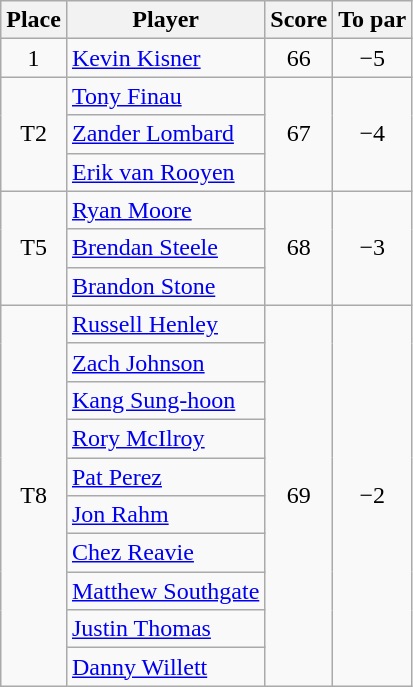<table class="wikitable">
<tr>
<th>Place</th>
<th>Player</th>
<th>Score</th>
<th>To par</th>
</tr>
<tr>
<td align=center>1</td>
<td> <a href='#'>Kevin Kisner</a></td>
<td align=center>66</td>
<td align=center>−5</td>
</tr>
<tr>
<td rowspan=3 align=center>T2</td>
<td> <a href='#'>Tony Finau</a></td>
<td rowspan=3 align=center>67</td>
<td rowspan=3 align=center>−4</td>
</tr>
<tr>
<td> <a href='#'>Zander Lombard</a></td>
</tr>
<tr>
<td> <a href='#'>Erik van Rooyen</a></td>
</tr>
<tr>
<td rowspan=3 align=center>T5</td>
<td> <a href='#'>Ryan Moore</a></td>
<td rowspan=3 align=center>68</td>
<td rowspan=3 align=center>−3</td>
</tr>
<tr>
<td> <a href='#'>Brendan Steele</a></td>
</tr>
<tr>
<td> <a href='#'>Brandon Stone</a></td>
</tr>
<tr>
<td rowspan=10 align=center>T8</td>
<td> <a href='#'>Russell Henley</a></td>
<td rowspan=10 align=center>69</td>
<td rowspan=10 align=center>−2</td>
</tr>
<tr>
<td> <a href='#'>Zach Johnson</a></td>
</tr>
<tr>
<td> <a href='#'>Kang Sung-hoon</a></td>
</tr>
<tr>
<td> <a href='#'>Rory McIlroy</a></td>
</tr>
<tr>
<td> <a href='#'>Pat Perez</a></td>
</tr>
<tr>
<td> <a href='#'>Jon Rahm</a></td>
</tr>
<tr>
<td> <a href='#'>Chez Reavie</a></td>
</tr>
<tr>
<td> <a href='#'>Matthew Southgate</a></td>
</tr>
<tr>
<td> <a href='#'>Justin Thomas</a></td>
</tr>
<tr>
<td> <a href='#'>Danny Willett</a></td>
</tr>
</table>
